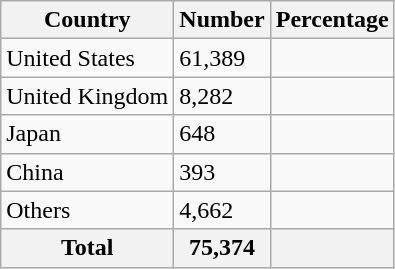<table class="wikitable sortable">
<tr>
<th>Country</th>
<th>Number</th>
<th>Percentage</th>
</tr>
<tr>
<td>United States</td>
<td>61,389</td>
<td></td>
</tr>
<tr>
<td>United Kingdom</td>
<td>8,282</td>
<td></td>
</tr>
<tr>
<td>Japan</td>
<td>648</td>
<td></td>
</tr>
<tr>
<td>China</td>
<td>393</td>
<td></td>
</tr>
<tr>
<td>Others</td>
<td>4,662</td>
<td></td>
</tr>
<tr>
<th>Total</th>
<th>75,374</th>
<th></th>
</tr>
</table>
